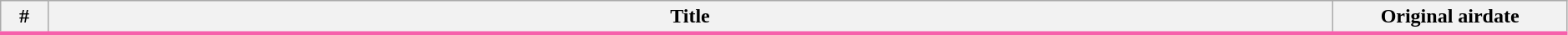<table class="wikitable" width = "99%">
<tr style="border-bottom:3px solid #F660AB">
<th width="3%">#</th>
<th>Title</th>
<th width="15%">Original airdate<br>


</th>
</tr>
</table>
